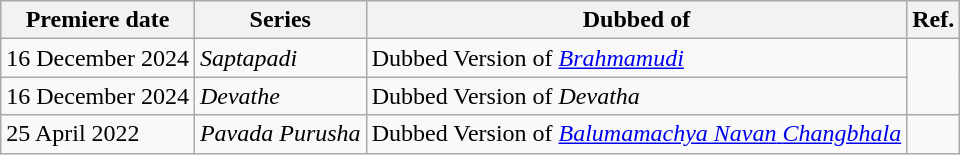<table class="wikitable">
<tr>
<th>Premiere date</th>
<th>Series</th>
<th>Dubbed of</th>
<th>Ref.</th>
</tr>
<tr>
<td>16 December 2024</td>
<td><em>Saptapadi</em></td>
<td>Dubbed Version of <em><a href='#'>Brahmamudi</a></em></td>
<td rowspan="2"></td>
</tr>
<tr>
<td>16 December 2024</td>
<td><em>Devathe</em></td>
<td>Dubbed Version of <em>Devatha</em></td>
</tr>
<tr>
<td>25 April 2022</td>
<td><em>Pavada Purusha</em></td>
<td>Dubbed Version of <a href='#'><em>Balumamachya Navan</em> <em>Changbhala</em></a></td>
<td></td>
</tr>
</table>
